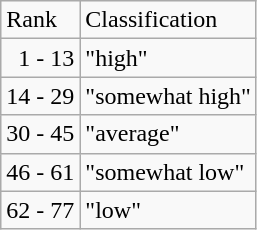<table class="wikitable" ---valign=top>
<tr>
<td>Rank</td>
<td>Classification</td>
</tr>
<tr>
<td>  1 - 13</td>
<td>"high"</td>
</tr>
<tr>
<td>14 - 29</td>
<td>"somewhat high"</td>
</tr>
<tr>
<td>30 - 45</td>
<td>"average"</td>
</tr>
<tr>
<td>46 - 61</td>
<td>"somewhat low"</td>
</tr>
<tr>
<td>62 - 77</td>
<td>"low"</td>
</tr>
</table>
